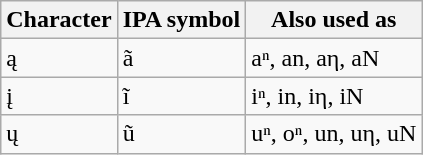<table class= "wikitable">
<tr>
<th>Character</th>
<th>IPA symbol</th>
<th>Also used as</th>
</tr>
<tr>
<td>ą</td>
<td>ã</td>
<td>aⁿ, an, aη, aN</td>
</tr>
<tr>
<td>į</td>
<td>ĩ</td>
<td>iⁿ, in, iη, iN</td>
</tr>
<tr>
<td>ų</td>
<td>ũ</td>
<td>uⁿ, oⁿ, un, uη, uN</td>
</tr>
</table>
